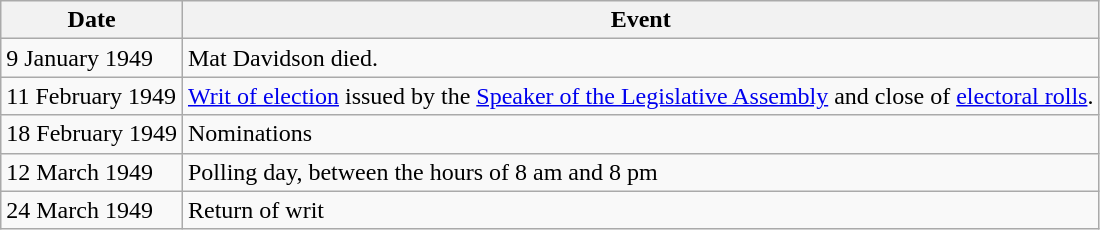<table class="wikitable">
<tr>
<th>Date</th>
<th>Event</th>
</tr>
<tr>
<td>9 January 1949</td>
<td>Mat Davidson died.</td>
</tr>
<tr>
<td>11 February 1949</td>
<td><a href='#'>Writ of election</a> issued by the <a href='#'>Speaker of the Legislative Assembly</a>  and close of <a href='#'>electoral rolls</a>.</td>
</tr>
<tr>
<td>18 February 1949</td>
<td>Nominations</td>
</tr>
<tr>
<td>12 March 1949</td>
<td>Polling day, between the hours of 8 am and 8 pm</td>
</tr>
<tr>
<td>24 March 1949</td>
<td>Return of writ</td>
</tr>
</table>
